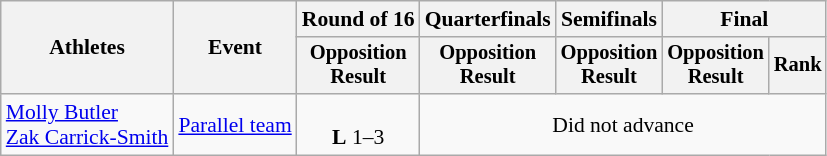<table class="wikitable" style="font-size:90%">
<tr>
<th rowspan="2">Athletes</th>
<th rowspan="2">Event</th>
<th>Round of 16</th>
<th>Quarterfinals</th>
<th>Semifinals</th>
<th colspan=2>Final</th>
</tr>
<tr style="font-size:95%">
<th>Opposition<br>Result</th>
<th>Opposition<br>Result</th>
<th>Opposition<br>Result</th>
<th>Opposition<br>Result</th>
<th>Rank</th>
</tr>
<tr align=center>
<td align=left><a href='#'>Molly Butler</a><br><a href='#'>Zak Carrick-Smith</a></td>
<td align=left><a href='#'>Parallel team</a></td>
<td><br><strong>L</strong> 1–3</td>
<td colspan=4>Did not advance</td>
</tr>
</table>
